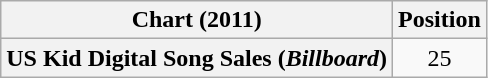<table class="wikitable plainrowheaders" style="text-align:center">
<tr>
<th>Chart (2011)</th>
<th>Position</th>
</tr>
<tr>
<th scope="row">US Kid Digital Song Sales (<em>Billboard</em>)</th>
<td>25</td>
</tr>
</table>
